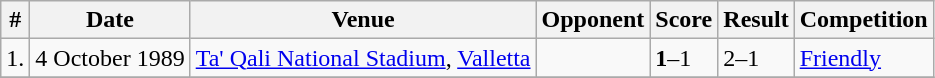<table class="wikitable">
<tr>
<th>#</th>
<th>Date</th>
<th>Venue</th>
<th>Opponent</th>
<th>Score</th>
<th>Result</th>
<th>Competition</th>
</tr>
<tr>
<td>1.</td>
<td>4 October 1989</td>
<td><a href='#'>Ta' Qali National Stadium</a>, <a href='#'>Valletta</a></td>
<td></td>
<td><strong>1</strong>–1</td>
<td>2–1</td>
<td><a href='#'>Friendly</a></td>
</tr>
<tr>
</tr>
</table>
